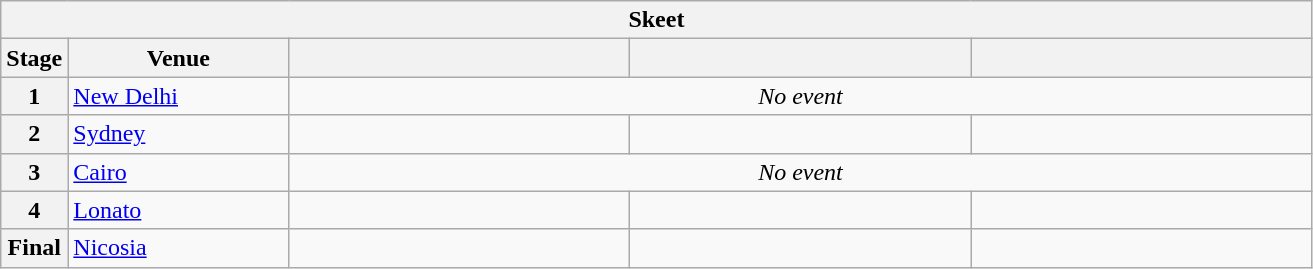<table class="wikitable">
<tr>
<th colspan="5">Skeet</th>
</tr>
<tr>
<th>Stage</th>
<th width=140>Venue</th>
<th width=220></th>
<th width=220></th>
<th width=220></th>
</tr>
<tr>
<th>1</th>
<td> <a href='#'>New Delhi</a></td>
<td align = center colspan="3"><em>No event</em></td>
</tr>
<tr>
<th>2</th>
<td> <a href='#'>Sydney</a></td>
<td></td>
<td></td>
<td></td>
</tr>
<tr>
<th>3</th>
<td> <a href='#'>Cairo</a></td>
<td align = center colspan="3"><em>No event</em></td>
</tr>
<tr>
<th>4</th>
<td> <a href='#'>Lonato</a></td>
<td></td>
<td></td>
<td></td>
</tr>
<tr>
<th>Final</th>
<td> <a href='#'>Nicosia</a></td>
<td></td>
<td></td>
<td></td>
</tr>
</table>
